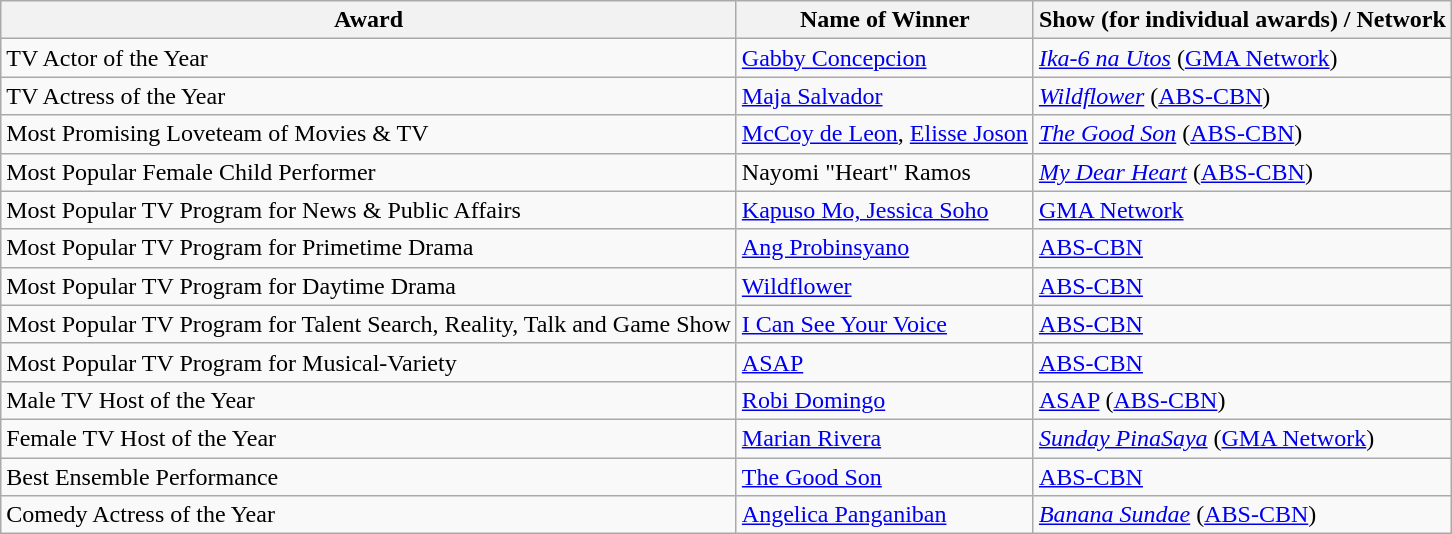<table class="wikitable"  style="text-align:left;">
<tr>
<th>Award</th>
<th>Name of Winner</th>
<th>Show (for individual awards) / Network</th>
</tr>
<tr>
<td>TV Actor of the Year</td>
<td><a href='#'>Gabby Concepcion</a></td>
<td><em><a href='#'>Ika-6 na Utos</a></em> (<a href='#'>GMA Network</a>)</td>
</tr>
<tr>
<td>TV Actress of the Year</td>
<td><a href='#'>Maja Salvador</a></td>
<td><a href='#'><em>Wildflower</em></a> (<a href='#'>ABS-CBN</a>)</td>
</tr>
<tr>
<td>Most Promising Loveteam of Movies & TV</td>
<td><a href='#'>McCoy de Leon</a>, <a href='#'>Elisse Joson</a></td>
<td><a href='#'><em>The Good Son</em></a>  (<a href='#'>ABS-CBN</a>)</td>
</tr>
<tr>
<td>Most Popular Female Child Performer</td>
<td>Nayomi "Heart" Ramos</td>
<td><em><a href='#'>My Dear Heart</a></em>  (<a href='#'>ABS-CBN</a>)</td>
</tr>
<tr>
<td>Most Popular TV Program for News & Public Affairs</td>
<td><a href='#'>Kapuso Mo, Jessica Soho</a></td>
<td><a href='#'>GMA Network</a></td>
</tr>
<tr>
<td>Most Popular TV Program for Primetime Drama</td>
<td><a href='#'>Ang Probinsyano</a></td>
<td><a href='#'>ABS-CBN</a></td>
</tr>
<tr>
<td>Most Popular TV Program for Daytime Drama</td>
<td><a href='#'>Wildflower</a></td>
<td><a href='#'>ABS-CBN</a></td>
</tr>
<tr>
<td>Most Popular TV Program for Talent Search, Reality, Talk and Game Show</td>
<td><a href='#'>I Can See Your Voice</a></td>
<td><a href='#'>ABS-CBN</a></td>
</tr>
<tr>
<td>Most Popular TV Program for Musical-Variety</td>
<td><a href='#'>ASAP</a></td>
<td><a href='#'>ABS-CBN</a></td>
</tr>
<tr>
<td>Male TV Host of the Year</td>
<td><a href='#'>Robi Domingo</a></td>
<td><a href='#'>ASAP</a> (<a href='#'>ABS-CBN</a>)</td>
</tr>
<tr>
<td>Female TV Host of the Year</td>
<td><a href='#'>Marian Rivera</a></td>
<td><em><a href='#'>Sunday PinaSaya</a></em> (<a href='#'>GMA Network</a>)</td>
</tr>
<tr>
<td>Best Ensemble Performance</td>
<td><a href='#'>The Good Son</a></td>
<td><a href='#'>ABS-CBN</a></td>
</tr>
<tr>
<td>Comedy Actress of the Year</td>
<td><a href='#'>Angelica Panganiban</a></td>
<td><em><a href='#'>Banana Sundae</a></em> (<a href='#'>ABS-CBN</a>)</td>
</tr>
</table>
